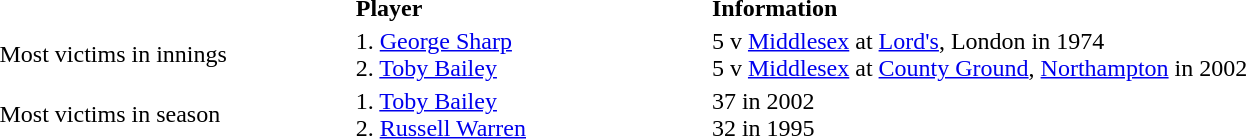<table width=100%>
<tr>
<th align=left width=15%></th>
<th align=left width=15%>Player</th>
<th align=left width=50%>Information</th>
</tr>
<tr>
<td align=left>Most victims in innings</td>
<td align=left>1. <a href='#'>George Sharp</a><br>2. <a href='#'>Toby Bailey</a></td>
<td align=left>5 v <a href='#'>Middlesex</a> at <a href='#'>Lord's</a>, London in 1974<br>5 v <a href='#'>Middlesex</a> at <a href='#'>County Ground</a>, <a href='#'>Northampton</a> in 2002</td>
</tr>
<tr>
<td align=left>Most victims in season</td>
<td align=left>1. <a href='#'>Toby Bailey</a><br>2. <a href='#'>Russell Warren</a></td>
<td align=left>37 in 2002<br>32 in 1995</td>
</tr>
</table>
